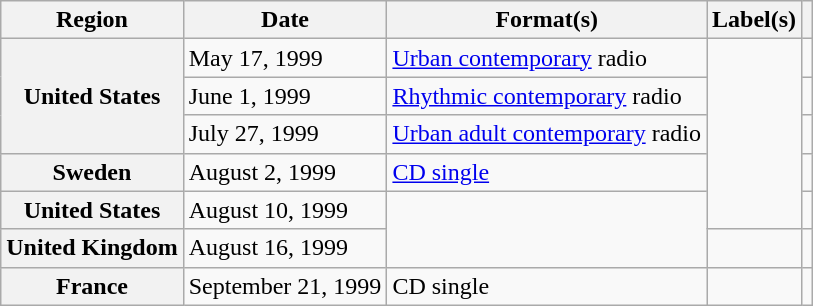<table class="wikitable plainrowheaders">
<tr>
<th scope="col">Region</th>
<th scope="col">Date</th>
<th scope="col">Format(s)</th>
<th scope="col">Label(s)</th>
<th scope="col"></th>
</tr>
<tr>
<th scope="row" rowspan="3">United States</th>
<td>May 17, 1999</td>
<td><a href='#'>Urban contemporary</a> radio</td>
<td rowspan="5"></td>
<td style="text-align:center;"></td>
</tr>
<tr>
<td>June 1, 1999</td>
<td><a href='#'>Rhythmic contemporary</a> radio</td>
<td style="text-align:center;"></td>
</tr>
<tr>
<td>July 27, 1999</td>
<td><a href='#'>Urban adult contemporary</a> radio</td>
<td style="text-align:center;"></td>
</tr>
<tr>
<th scope="row">Sweden</th>
<td>August 2, 1999</td>
<td><a href='#'>CD single</a></td>
<td style="text-align:center;"></td>
</tr>
<tr>
<th scope="row">United States</th>
<td>August 10, 1999</td>
<td rowspan="2"></td>
<td style="text-align:center;"></td>
</tr>
<tr>
<th scope="row">United Kingdom</th>
<td>August 16, 1999</td>
<td style="text-align:center;"></td>
</tr>
<tr>
<th scope="row">France</th>
<td>September 21, 1999</td>
<td>CD single</td>
<td></td>
<td style="text-align:center;"></td>
</tr>
</table>
